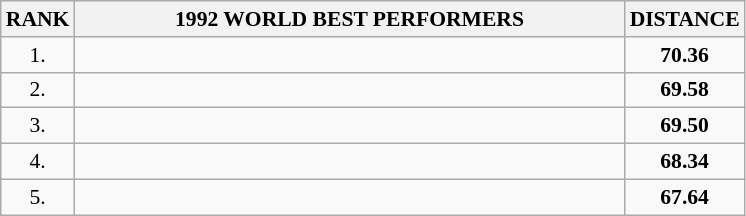<table class="wikitable" style="border-collapse: collapse; font-size: 90%;">
<tr>
<th>RANK</th>
<th align="center" style="width: 25em">1992 WORLD BEST PERFORMERS</th>
<th align="center" style="width: 5em">DISTANCE</th>
</tr>
<tr>
<td align="center">1.</td>
<td></td>
<td align="center"><strong>70.36</strong></td>
</tr>
<tr>
<td align="center">2.</td>
<td></td>
<td align="center"><strong>69.58</strong></td>
</tr>
<tr>
<td align="center">3.</td>
<td></td>
<td align="center"><strong>69.50</strong></td>
</tr>
<tr>
<td align="center">4.</td>
<td></td>
<td align="center"><strong>68.34</strong></td>
</tr>
<tr>
<td align="center">5.</td>
<td></td>
<td align="center"><strong>67.64</strong></td>
</tr>
</table>
